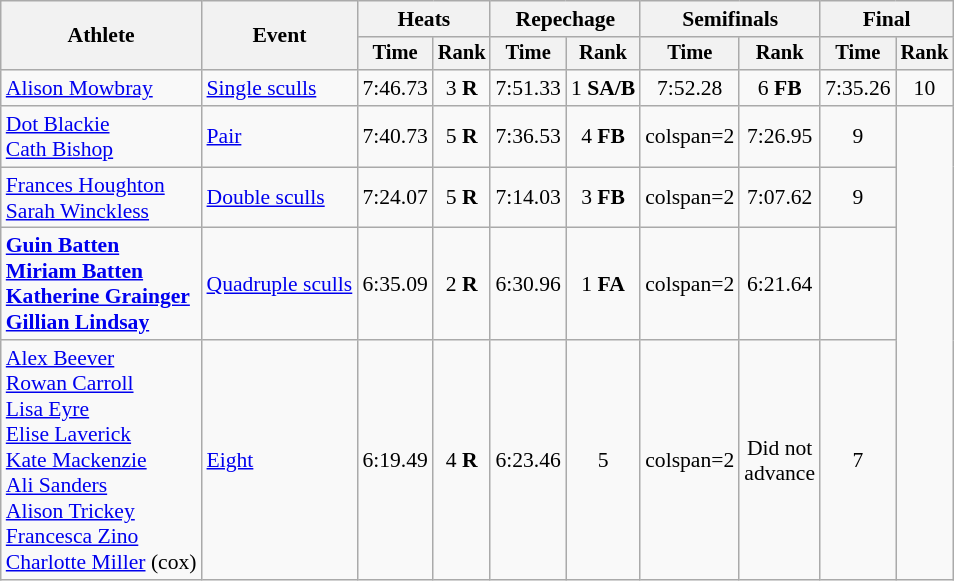<table class="wikitable" style="font-size:90%">
<tr>
<th rowspan="2">Athlete</th>
<th rowspan="2">Event</th>
<th colspan="2">Heats</th>
<th colspan="2">Repechage</th>
<th colspan="2">Semifinals</th>
<th colspan="2">Final</th>
</tr>
<tr style="font-size:95%">
<th>Time</th>
<th>Rank</th>
<th>Time</th>
<th>Rank</th>
<th>Time</th>
<th>Rank</th>
<th>Time</th>
<th>Rank</th>
</tr>
<tr align=center>
<td align=left><a href='#'>Alison Mowbray</a></td>
<td align=left><a href='#'>Single sculls</a></td>
<td>7:46.73</td>
<td>3 <strong>R</strong></td>
<td>7:51.33</td>
<td>1 <strong>SA/B</strong></td>
<td>7:52.28</td>
<td>6 <strong>FB</strong></td>
<td>7:35.26</td>
<td>10</td>
</tr>
<tr align=center>
<td align=left><a href='#'>Dot Blackie</a><br><a href='#'>Cath Bishop</a></td>
<td align=left><a href='#'>Pair</a></td>
<td>7:40.73</td>
<td>5 <strong>R</strong></td>
<td>7:36.53</td>
<td>4 <strong>FB</strong></td>
<td>colspan=2 </td>
<td>7:26.95</td>
<td>9</td>
</tr>
<tr align=center>
<td align=left><a href='#'>Frances Houghton</a><br><a href='#'>Sarah Winckless</a></td>
<td align=left><a href='#'>Double sculls</a></td>
<td>7:24.07</td>
<td>5 <strong>R</strong></td>
<td>7:14.03</td>
<td>3 <strong>FB</strong></td>
<td>colspan=2 </td>
<td>7:07.62</td>
<td>9</td>
</tr>
<tr align=center>
<td align=left><strong><a href='#'>Guin Batten</a><br><a href='#'>Miriam Batten</a><br><a href='#'>Katherine Grainger</a><br><a href='#'>Gillian Lindsay</a></strong></td>
<td align=left><a href='#'>Quadruple sculls</a></td>
<td>6:35.09</td>
<td>2 <strong>R</strong></td>
<td>6:30.96</td>
<td>1 <strong>FA</strong></td>
<td>colspan=2 </td>
<td>6:21.64</td>
<td></td>
</tr>
<tr align=center>
<td align=left><a href='#'>Alex Beever</a><br><a href='#'>Rowan Carroll</a><br><a href='#'>Lisa Eyre</a><br><a href='#'>Elise Laverick</a><br><a href='#'>Kate Mackenzie</a><br><a href='#'>Ali Sanders</a><br><a href='#'>Alison Trickey</a><br><a href='#'>Francesca Zino</a><br><a href='#'>Charlotte Miller</a> (cox)</td>
<td align=left><a href='#'>Eight</a></td>
<td>6:19.49</td>
<td>4 <strong>R</strong></td>
<td>6:23.46</td>
<td>5</td>
<td>colspan=2 </td>
<td>Did not<br>advance</td>
<td>7</td>
</tr>
</table>
